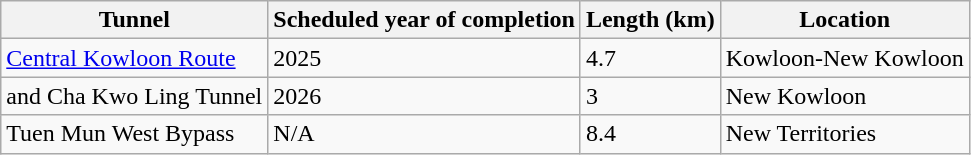<table class="wikitable sortable">
<tr>
<th>Tunnel</th>
<th>Scheduled year of completion</th>
<th>Length (km)</th>
<th>Location</th>
</tr>
<tr>
<td><a href='#'>Central Kowloon Route</a></td>
<td>2025</td>
<td>4.7</td>
<td>Kowloon-New Kowloon</td>
</tr>
<tr>
<td> and Cha Kwo Ling Tunnel</td>
<td>2026</td>
<td>3</td>
<td>New Kowloon</td>
</tr>
<tr>
<td>Tuen Mun West Bypass</td>
<td>N/A</td>
<td>8.4</td>
<td>New Territories</td>
</tr>
</table>
